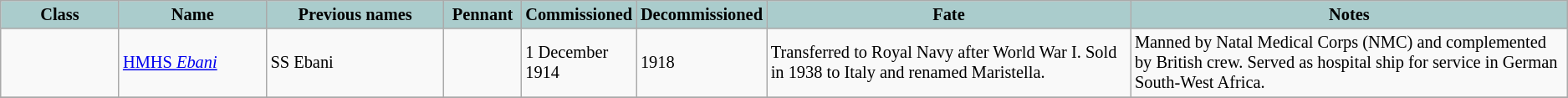<table class="wikitable sortable" style="font-style: normal; font-size: 85%">
<tr>
<th style="width:8%; background-color:#aacccc">Class</th>
<th style="width:10%; background-color:#aacccc">Name</th>
<th class=unsortable style="width:12%; background-color:#aacccc">Previous names</th>
<th style="width:5%; background-color:#aacccc">Pennant</th>
<th style="width:5%; background-color:#aacccc">Commissioned</th>
<th style="width:5%; background-color:#aacccc">Decommissioned</th>
<th class=unsortable style="width:25%; background-color:#aacccc">Fate</th>
<th class=unsortable style="width:30%; background-color:#aacccc">Notes</th>
</tr>
<tr>
<td></td>
<td><a href='#'>HMHS <em>Ebani</em></a></td>
<td>SS Ebani</td>
<td></td>
<td>1 December 1914</td>
<td>1918</td>
<td>Transferred to Royal Navy after World War I. Sold in 1938 to Italy and renamed Maristella.</td>
<td>Manned by Natal Medical Corps (NMC) and complemented by British crew.  Served as hospital ship for service in German South-West Africa.</td>
</tr>
<tr>
</tr>
</table>
